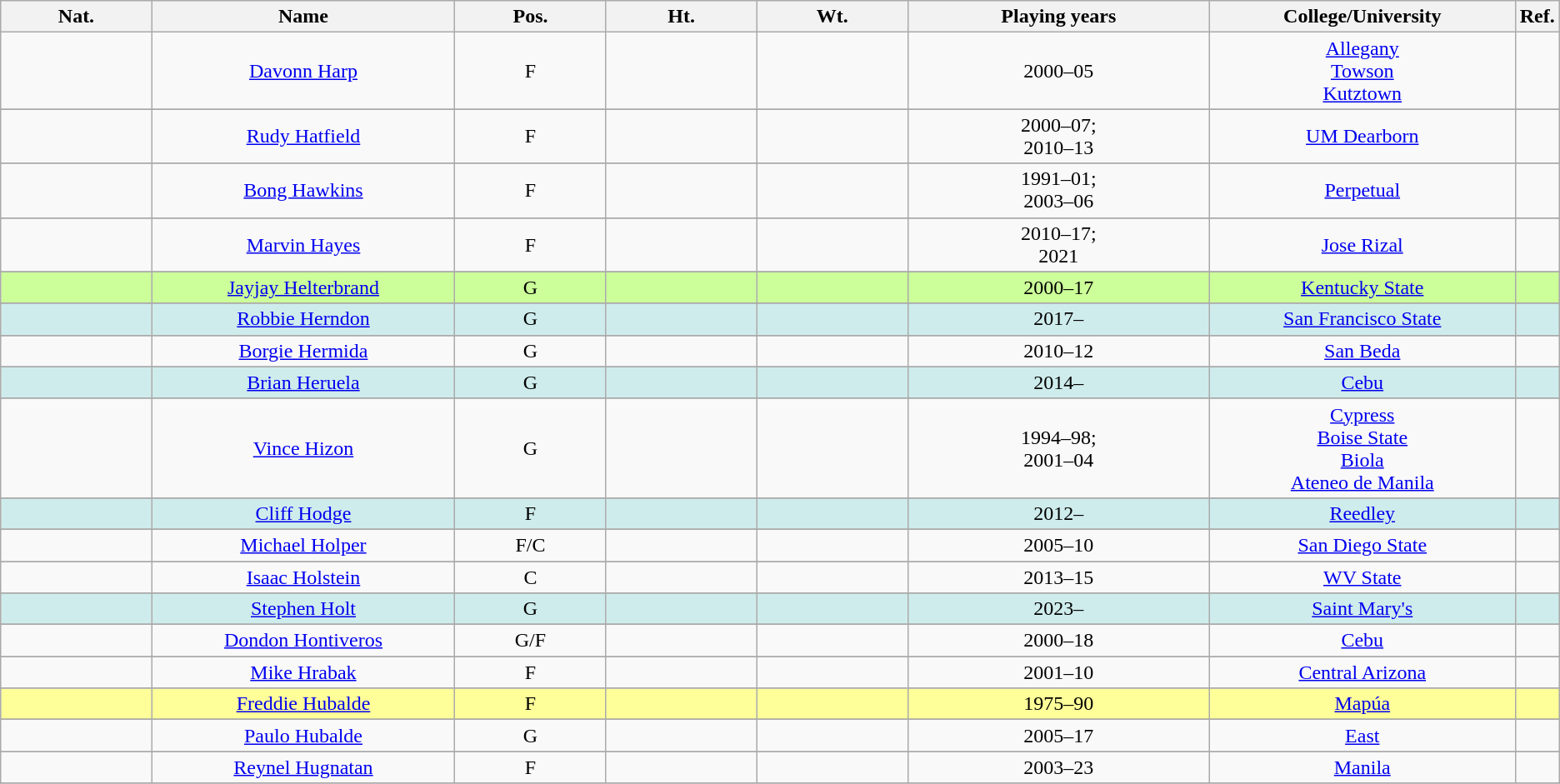<table class="wikitable" style="text-align:center;">
<tr>
<th scope="col" width="10%">Nat.</th>
<th scope="col" width="20%">Name</th>
<th scope="col" width="10%">Pos.</th>
<th scope="col" width="10%">Ht.</th>
<th scope="col" width="10%">Wt.</th>
<th scope="col" width="20%">Playing years</th>
<th scope="col" width="20%">College/University</th>
<th scope="col" width="5%">Ref.</th>
</tr>
<tr>
<td> </td>
<td><a href='#'>Davonn Harp</a></td>
<td>F</td>
<td></td>
<td></td>
<td>2000–05</td>
<td><a href='#'>Allegany</a><br><a href='#'>Towson</a><br><a href='#'>Kutztown</a></td>
<td></td>
</tr>
<tr>
</tr>
<tr>
<td> </td>
<td><a href='#'>Rudy Hatfield</a></td>
<td>F</td>
<td></td>
<td></td>
<td>2000–07;<br>2010–13</td>
<td><a href='#'>UM Dearborn</a></td>
<td></td>
</tr>
<tr>
</tr>
<tr>
<td></td>
<td><a href='#'>Bong Hawkins</a></td>
<td>F</td>
<td></td>
<td></td>
<td>1991–01;<br>2003–06</td>
<td><a href='#'>Perpetual</a></td>
<td></td>
</tr>
<tr>
</tr>
<tr>
<td></td>
<td><a href='#'>Marvin Hayes</a></td>
<td>F</td>
<td></td>
<td></td>
<td>2010–17;<br>2021</td>
<td><a href='#'>Jose Rizal</a></td>
<td></td>
</tr>
<tr>
</tr>
<tr style="background:#CCFF99; width:1em">
<td> </td>
<td><a href='#'>Jayjay Helterbrand</a></td>
<td>G</td>
<td></td>
<td></td>
<td>2000–17</td>
<td><a href='#'>Kentucky State</a></td>
<td></td>
</tr>
<tr>
</tr>
<tr align="center" bgcolor="#CFECEC" width="20">
<td> </td>
<td><a href='#'>Robbie Herndon</a></td>
<td>G</td>
<td></td>
<td></td>
<td>2017–</td>
<td><a href='#'>San Francisco State</a></td>
<td></td>
</tr>
<tr>
</tr>
<tr>
<td></td>
<td><a href='#'>Borgie Hermida</a></td>
<td>G</td>
<td></td>
<td></td>
<td>2010–12</td>
<td><a href='#'>San Beda</a></td>
<td></td>
</tr>
<tr>
</tr>
<tr align="center" bgcolor="#CFECEC" width="20">
<td> </td>
<td><a href='#'>Brian Heruela</a></td>
<td>G</td>
<td></td>
<td></td>
<td>2014–</td>
<td><a href='#'>Cebu</a></td>
<td></td>
</tr>
<tr>
</tr>
<tr>
<td> </td>
<td><a href='#'>Vince Hizon</a></td>
<td>G</td>
<td></td>
<td></td>
<td>1994–98;<br>2001–04</td>
<td><a href='#'>Cypress</a><br><a href='#'>Boise State</a><br><a href='#'>Biola</a><br><a href='#'>Ateneo de Manila</a></td>
<td></td>
</tr>
<tr>
</tr>
<tr align="center" bgcolor="#CFECEC" width="20">
<td> </td>
<td><a href='#'>Cliff Hodge</a></td>
<td>F</td>
<td></td>
<td></td>
<td>2012–</td>
<td><a href='#'>Reedley</a></td>
<td></td>
</tr>
<tr>
</tr>
<tr>
<td> </td>
<td><a href='#'>Michael Holper</a></td>
<td>F/C</td>
<td></td>
<td></td>
<td>2005–10</td>
<td><a href='#'>San Diego State</a></td>
<td></td>
</tr>
<tr>
</tr>
<tr>
<td> </td>
<td><a href='#'>Isaac Holstein</a></td>
<td>C</td>
<td></td>
<td></td>
<td>2013–15</td>
<td><a href='#'>WV State</a></td>
<td></td>
</tr>
<tr>
</tr>
<tr align="center" bgcolor="#CFECEC" width="20">
<td> </td>
<td><a href='#'>Stephen Holt</a></td>
<td>G</td>
<td></td>
<td></td>
<td>2023–</td>
<td><a href='#'>Saint Mary's</a></td>
<td></td>
</tr>
<tr>
</tr>
<tr>
<td></td>
<td><a href='#'>Dondon Hontiveros</a></td>
<td>G/F</td>
<td></td>
<td></td>
<td>2000–18</td>
<td><a href='#'>Cebu</a></td>
<td></td>
</tr>
<tr>
</tr>
<tr>
<td> </td>
<td><a href='#'>Mike Hrabak</a></td>
<td>F</td>
<td></td>
<td></td>
<td>2001–10</td>
<td><a href='#'>Central Arizona</a></td>
<td></td>
</tr>
<tr>
</tr>
<tr align="center" bgcolor="#FFFF99" width="20">
<td></td>
<td><a href='#'>Freddie Hubalde</a></td>
<td>F</td>
<td></td>
<td></td>
<td>1975–90</td>
<td><a href='#'>Mapúa</a></td>
<td></td>
</tr>
<tr>
</tr>
<tr>
<td></td>
<td><a href='#'>Paulo Hubalde</a></td>
<td>G</td>
<td></td>
<td></td>
<td>2005–17</td>
<td><a href='#'>East</a></td>
<td></td>
</tr>
<tr>
</tr>
<tr>
<td></td>
<td><a href='#'>Reynel Hugnatan</a></td>
<td>F</td>
<td></td>
<td></td>
<td>2003–23</td>
<td><a href='#'>Manila</a></td>
<td></td>
</tr>
<tr>
</tr>
</table>
